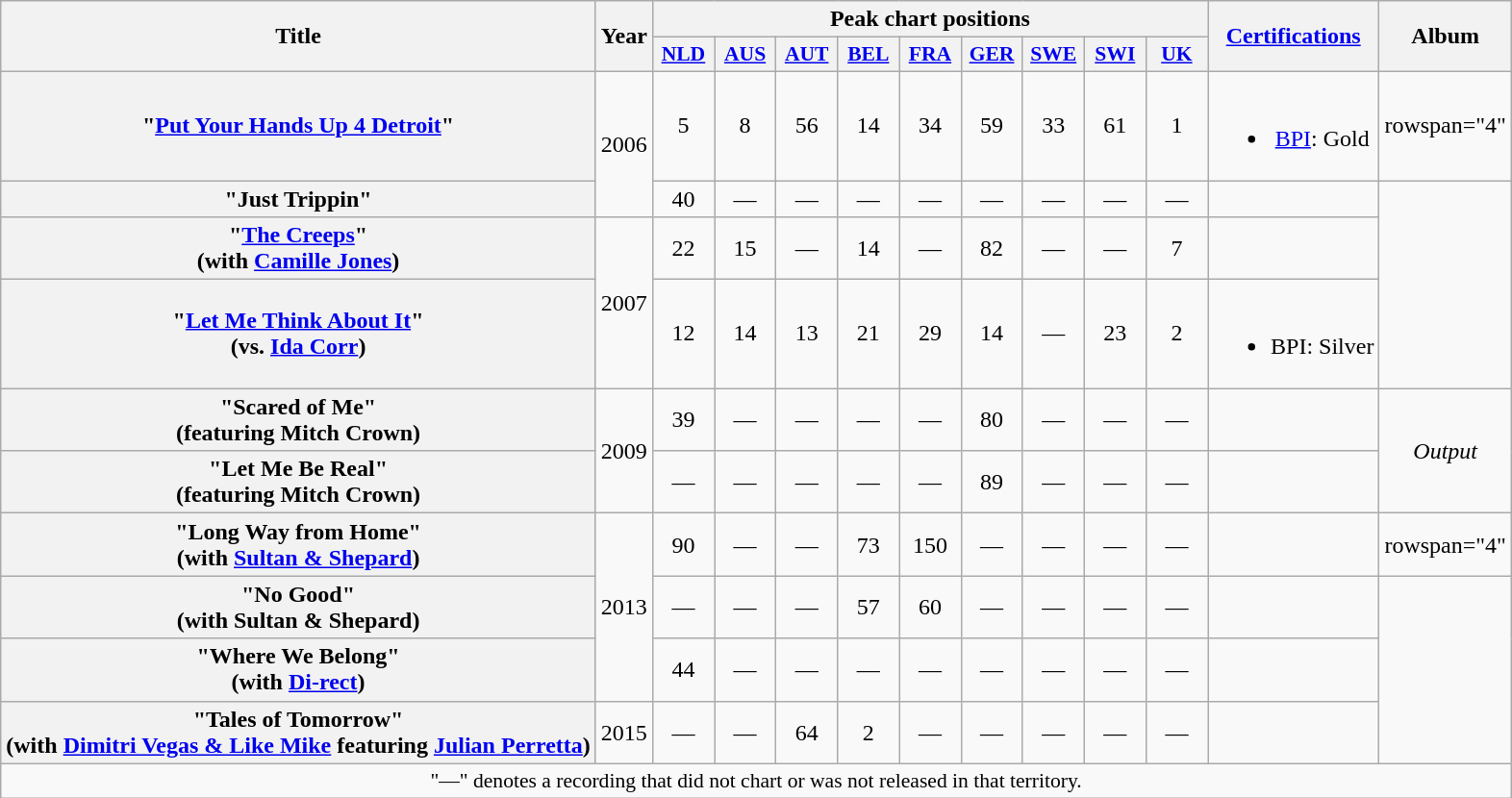<table class="wikitable plainrowheaders" style="text-align:center;" border="1">
<tr>
<th scope="col" rowspan="2">Title</th>
<th scope="col" rowspan="2">Year</th>
<th scope="col" colspan="9">Peak chart positions</th>
<th scope="col" rowspan="2"><a href='#'>Certifications</a></th>
<th scope="col" rowspan="2">Album</th>
</tr>
<tr>
<th scope="col" style="width:2.5em;font-size:90%;"><a href='#'>NLD</a><br></th>
<th scope="col" style="width:2.5em;font-size:90%;"><a href='#'>AUS</a><br></th>
<th scope="col" style="width:2.5em;font-size:90%;"><a href='#'>AUT</a><br></th>
<th scope="col" style="width:2.5em;font-size:90%;"><a href='#'>BEL</a><br></th>
<th scope="col" style="width:2.5em;font-size:90%;"><a href='#'>FRA</a><br></th>
<th scope="col" style="width:2.5em;font-size:90%;"><a href='#'>GER</a><br></th>
<th scope="col" style="width:2.5em;font-size:90%;"><a href='#'>SWE</a><br></th>
<th scope="col" style="width:2.5em;font-size:90%;"><a href='#'>SWI</a><br></th>
<th scope="col" style="width:2.5em;font-size:90%;"><a href='#'>UK</a><br></th>
</tr>
<tr>
<th scope="row">"<a href='#'>Put Your Hands Up 4 Detroit</a>"</th>
<td rowspan="2">2006</td>
<td>5</td>
<td>8</td>
<td>56</td>
<td>14</td>
<td>34</td>
<td>59</td>
<td>33</td>
<td>61</td>
<td>1</td>
<td><br><ul><li><a href='#'>BPI</a>: Gold</li></ul></td>
<td>rowspan="4" </td>
</tr>
<tr>
<th scope="row">"Just Trippin"</th>
<td>40</td>
<td>—</td>
<td>—</td>
<td>—</td>
<td>—</td>
<td>—</td>
<td>—</td>
<td>—</td>
<td>—</td>
<td></td>
</tr>
<tr>
<th scope="row">"<a href='#'>The Creeps</a>"<br><span>(with <a href='#'>Camille Jones</a>)</span></th>
<td rowspan="2">2007</td>
<td>22</td>
<td>15</td>
<td>—</td>
<td>14</td>
<td>—</td>
<td>82</td>
<td>—</td>
<td>—</td>
<td>7</td>
<td></td>
</tr>
<tr>
<th scope="row">"<a href='#'>Let Me Think About It</a>"<br><span>(vs. <a href='#'>Ida Corr</a>)</span></th>
<td>12</td>
<td>14</td>
<td>13</td>
<td>21</td>
<td>29</td>
<td>14</td>
<td>—</td>
<td>23</td>
<td>2</td>
<td><br><ul><li>BPI: Silver</li></ul></td>
</tr>
<tr>
<th scope="row">"Scared of Me"<br><span>(featuring Mitch Crown)</span></th>
<td rowspan="2">2009</td>
<td>39</td>
<td>—</td>
<td>—</td>
<td>—</td>
<td>—</td>
<td>80</td>
<td>—</td>
<td>—</td>
<td>—</td>
<td></td>
<td rowspan="2"><em>Output</em></td>
</tr>
<tr>
<th scope="row">"Let Me Be Real"<br><span>(featuring Mitch Crown)</span></th>
<td>—</td>
<td>—</td>
<td>—</td>
<td>—</td>
<td>—</td>
<td>89</td>
<td>—</td>
<td>—</td>
<td>—</td>
<td></td>
</tr>
<tr>
<th scope="row">"Long Way from Home"<br><span>(with <a href='#'>Sultan & Shepard</a>)</span></th>
<td rowspan="3">2013</td>
<td>90</td>
<td>—</td>
<td>—</td>
<td>73</td>
<td>150</td>
<td>—</td>
<td>—</td>
<td>—</td>
<td>—</td>
<td></td>
<td>rowspan="4" </td>
</tr>
<tr>
<th scope="row">"No Good"<br><span>(with Sultan & Shepard)</span></th>
<td>—</td>
<td>—</td>
<td>—</td>
<td>57</td>
<td>60</td>
<td>—</td>
<td>—</td>
<td>—</td>
<td>—</td>
<td></td>
</tr>
<tr>
<th scope="row">"Where We Belong"<br><span>(with <a href='#'>Di-rect</a>)</span></th>
<td>44</td>
<td>—</td>
<td>—</td>
<td>—</td>
<td>—</td>
<td>—</td>
<td>—</td>
<td>—</td>
<td>—</td>
<td></td>
</tr>
<tr>
<th scope="row">"Tales of Tomorrow"<br><span>(with <a href='#'>Dimitri Vegas & Like Mike</a> featuring <a href='#'>Julian Perretta</a>)</span></th>
<td>2015</td>
<td>—</td>
<td>—</td>
<td>64</td>
<td>2</td>
<td>—</td>
<td>—</td>
<td>—</td>
<td>—</td>
<td>—</td>
<td></td>
</tr>
<tr>
<td colspan="13" style="font-size:90%">"—" denotes a recording that did not chart or was not released in that territory.</td>
</tr>
</table>
